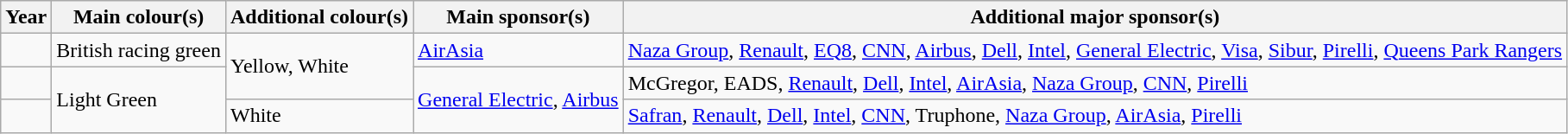<table class="wikitable">
<tr>
<th>Year</th>
<th>Main colour(s)</th>
<th>Additional colour(s)</th>
<th>Main sponsor(s)</th>
<th>Additional major sponsor(s)</th>
</tr>
<tr>
<td></td>
<td>British racing green</td>
<td rowspan=2>Yellow, White</td>
<td><a href='#'>AirAsia</a></td>
<td><a href='#'>Naza Group</a>, <a href='#'>Renault</a>, <a href='#'>EQ8</a>, <a href='#'>CNN</a>, <a href='#'>Airbus</a>, <a href='#'>Dell</a>, <a href='#'>Intel</a>, <a href='#'>General Electric</a>, <a href='#'>Visa</a>, <a href='#'>Sibur</a>, <a href='#'>Pirelli</a>, <a href='#'>Queens Park Rangers</a></td>
</tr>
<tr>
<td></td>
<td rowspan=2>Light Green</td>
<td rowspan=2><a href='#'>General Electric</a>, <a href='#'>Airbus</a></td>
<td>McGregor, EADS, <a href='#'>Renault</a>, <a href='#'>Dell</a>, <a href='#'>Intel</a>, <a href='#'>AirAsia</a>, <a href='#'>Naza Group</a>, <a href='#'>CNN</a>, <a href='#'>Pirelli</a></td>
</tr>
<tr>
<td></td>
<td>White</td>
<td><a href='#'>Safran</a>, <a href='#'>Renault</a>, <a href='#'>Dell</a>, <a href='#'>Intel</a>, <a href='#'>CNN</a>, Truphone, <a href='#'>Naza Group</a>, <a href='#'>AirAsia</a>, <a href='#'>Pirelli</a></td>
</tr>
</table>
